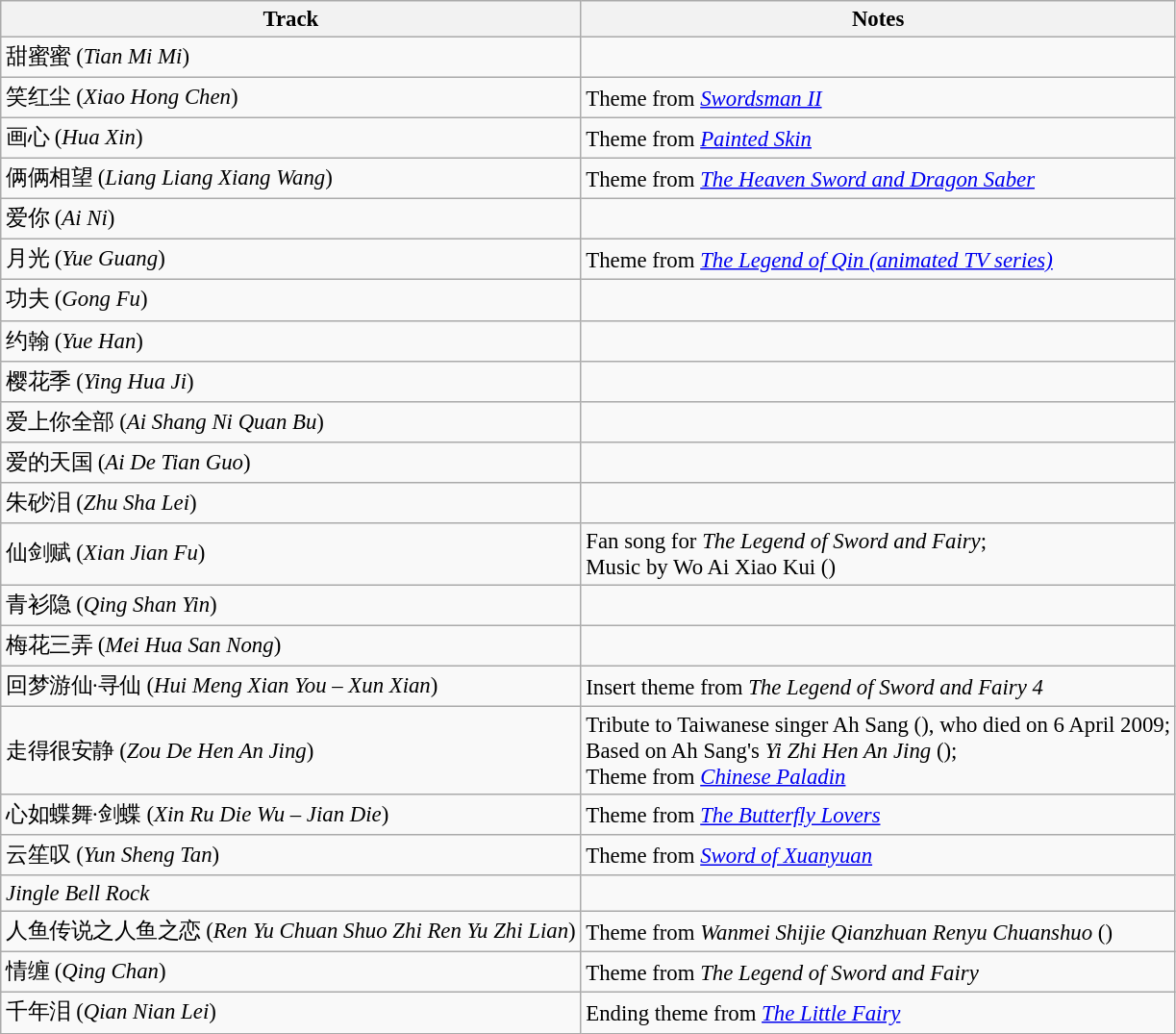<table class="wikitable" style="font-size: 95%;">
<tr>
<th>Track</th>
<th>Notes</th>
</tr>
<tr>
<td>甜蜜蜜 (<em>Tian Mi Mi</em>)</td>
<td></td>
</tr>
<tr>
<td>笑红尘 (<em>Xiao Hong Chen</em>)</td>
<td>Theme from <em><a href='#'>Swordsman II</a></em></td>
</tr>
<tr>
<td>画心 (<em>Hua Xin</em>)</td>
<td>Theme from <em><a href='#'>Painted Skin</a></em></td>
</tr>
<tr>
<td>俩俩相望 (<em>Liang Liang Xiang Wang</em>)</td>
<td>Theme from <em><a href='#'>The Heaven Sword and Dragon Saber</a></em></td>
</tr>
<tr>
<td>爱你 (<em>Ai Ni</em>)</td>
<td></td>
</tr>
<tr>
<td>月光 (<em>Yue Guang</em>)</td>
<td>Theme from <em><a href='#'>The Legend of Qin (animated TV series)</a></em></td>
</tr>
<tr>
<td>功夫 (<em>Gong Fu</em>)</td>
<td></td>
</tr>
<tr>
<td>约翰 (<em>Yue Han</em>)</td>
<td></td>
</tr>
<tr>
<td>樱花季 (<em>Ying Hua Ji</em>)</td>
<td></td>
</tr>
<tr>
<td>爱上你全部 (<em>Ai Shang Ni Quan Bu</em>)</td>
<td></td>
</tr>
<tr>
<td>爱的天国 (<em>Ai De Tian Guo</em>)</td>
<td></td>
</tr>
<tr>
<td>朱砂泪 (<em>Zhu Sha Lei</em>)</td>
<td></td>
</tr>
<tr>
<td>仙剑赋 (<em>Xian Jian Fu</em>)</td>
<td>Fan song for <em>The Legend of Sword and Fairy</em>;<br>Music by Wo Ai Xiao Kui ()</td>
</tr>
<tr>
<td>青衫隐 (<em>Qing Shan Yin</em>)</td>
<td></td>
</tr>
<tr>
<td>梅花三弄 (<em>Mei Hua San Nong</em>)</td>
<td></td>
</tr>
<tr>
<td>回梦游仙·寻仙 (<em>Hui Meng Xian You – Xun Xian</em>)</td>
<td>Insert theme from <em>The Legend of Sword and Fairy 4</em></td>
</tr>
<tr>
<td>走得很安静 (<em>Zou De Hen An Jing</em>)</td>
<td>Tribute to Taiwanese singer Ah Sang (), who died on 6 April 2009;<br>Based on Ah Sang's <em>Yi Zhi Hen An Jing</em> ();<br>Theme from <em><a href='#'>Chinese Paladin</a></em></td>
</tr>
<tr>
<td>心如蝶舞·剑蝶 (<em>Xin Ru Die Wu – Jian Die</em>)</td>
<td>Theme from <em><a href='#'>The Butterfly Lovers</a></em></td>
</tr>
<tr>
<td>云笙叹 (<em>Yun Sheng Tan</em>)</td>
<td>Theme from <em><a href='#'>Sword of Xuanyuan</a></em></td>
</tr>
<tr>
<td><em>Jingle Bell Rock</em></td>
<td></td>
</tr>
<tr>
<td>人鱼传说之人鱼之恋 (<em>Ren Yu Chuan Shuo Zhi Ren Yu Zhi Lian</em>)</td>
<td>Theme from <em>Wanmei Shijie Qianzhuan Renyu Chuanshuo</em> ()</td>
</tr>
<tr>
<td>情缠 (<em>Qing Chan</em>)</td>
<td>Theme from <em>The Legend of Sword and Fairy</em></td>
</tr>
<tr>
<td>千年泪 (<em>Qian Nian Lei</em>)</td>
<td>Ending theme from <em><a href='#'>The Little Fairy</a></em></td>
</tr>
</table>
